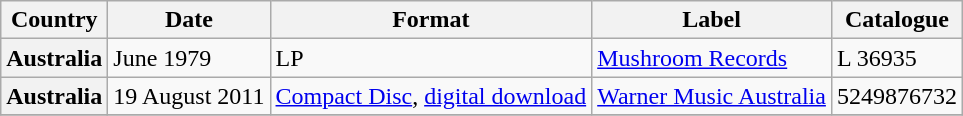<table class="wikitable plainrowheaders">
<tr>
<th scope="col">Country</th>
<th scope="col">Date</th>
<th scope="col">Format</th>
<th scope="col">Label</th>
<th scope="col">Catalogue</th>
</tr>
<tr>
<th scope="row">Australia</th>
<td>June 1979</td>
<td>LP</td>
<td><a href='#'>Mushroom Records</a></td>
<td>L 36935</td>
</tr>
<tr>
<th scope="row">Australia</th>
<td>19 August 2011 </td>
<td><a href='#'>Compact Disc</a>, <a href='#'>digital download</a></td>
<td><a href='#'>Warner Music Australia</a></td>
<td>5249876732</td>
</tr>
<tr>
</tr>
</table>
